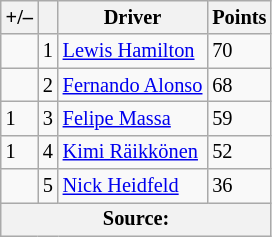<table class="wikitable" style="font-size: 85%;">
<tr>
<th>+/–</th>
<th></th>
<th>Driver</th>
<th>Points</th>
</tr>
<tr>
<td></td>
<td align="center">1</td>
<td> <a href='#'>Lewis Hamilton</a></td>
<td>70</td>
</tr>
<tr>
<td></td>
<td align="center">2</td>
<td> <a href='#'>Fernando Alonso</a></td>
<td>68</td>
</tr>
<tr>
<td> 1</td>
<td align="center">3</td>
<td> <a href='#'>Felipe Massa</a></td>
<td>59</td>
</tr>
<tr>
<td> 1</td>
<td align="center">4</td>
<td> <a href='#'>Kimi Räikkönen</a></td>
<td>52</td>
</tr>
<tr>
<td></td>
<td align="center">5</td>
<td> <a href='#'>Nick Heidfeld</a></td>
<td>36</td>
</tr>
<tr>
<th colspan=4>Source:</th>
</tr>
</table>
